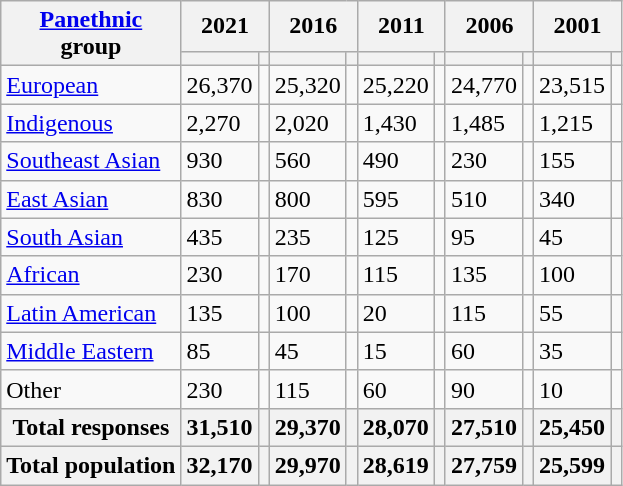<table class="wikitable collapsible sortable">
<tr>
<th rowspan="2"><a href='#'>Panethnic</a><br>group</th>
<th colspan="2">2021</th>
<th colspan="2">2016</th>
<th colspan="2">2011</th>
<th colspan="2">2006</th>
<th colspan="2">2001</th>
</tr>
<tr>
<th><a href='#'></a></th>
<th></th>
<th></th>
<th></th>
<th></th>
<th></th>
<th></th>
<th></th>
<th></th>
<th></th>
</tr>
<tr>
<td><a href='#'>European</a></td>
<td>26,370</td>
<td></td>
<td>25,320</td>
<td></td>
<td>25,220</td>
<td></td>
<td>24,770</td>
<td></td>
<td>23,515</td>
<td></td>
</tr>
<tr>
<td><a href='#'>Indigenous</a></td>
<td>2,270</td>
<td></td>
<td>2,020</td>
<td></td>
<td>1,430</td>
<td></td>
<td>1,485</td>
<td></td>
<td>1,215</td>
<td></td>
</tr>
<tr>
<td><a href='#'>Southeast Asian</a></td>
<td>930</td>
<td></td>
<td>560</td>
<td></td>
<td>490</td>
<td></td>
<td>230</td>
<td></td>
<td>155</td>
<td></td>
</tr>
<tr>
<td><a href='#'>East Asian</a></td>
<td>830</td>
<td></td>
<td>800</td>
<td></td>
<td>595</td>
<td></td>
<td>510</td>
<td></td>
<td>340</td>
<td></td>
</tr>
<tr>
<td><a href='#'>South Asian</a></td>
<td>435</td>
<td></td>
<td>235</td>
<td></td>
<td>125</td>
<td></td>
<td>95</td>
<td></td>
<td>45</td>
<td></td>
</tr>
<tr>
<td><a href='#'>African</a></td>
<td>230</td>
<td></td>
<td>170</td>
<td></td>
<td>115</td>
<td></td>
<td>135</td>
<td></td>
<td>100</td>
<td></td>
</tr>
<tr>
<td><a href='#'>Latin American</a></td>
<td>135</td>
<td></td>
<td>100</td>
<td></td>
<td>20</td>
<td></td>
<td>115</td>
<td></td>
<td>55</td>
<td></td>
</tr>
<tr>
<td><a href='#'>Middle Eastern</a></td>
<td>85</td>
<td></td>
<td>45</td>
<td></td>
<td>15</td>
<td></td>
<td>60</td>
<td></td>
<td>35</td>
<td></td>
</tr>
<tr>
<td>Other</td>
<td>230</td>
<td></td>
<td>115</td>
<td></td>
<td>60</td>
<td></td>
<td>90</td>
<td></td>
<td>10</td>
<td></td>
</tr>
<tr>
<th>Total responses</th>
<th>31,510</th>
<th></th>
<th>29,370</th>
<th></th>
<th>28,070</th>
<th></th>
<th>27,510</th>
<th></th>
<th>25,450</th>
<th></th>
</tr>
<tr>
<th>Total population</th>
<th>32,170</th>
<th></th>
<th>29,970</th>
<th></th>
<th>28,619</th>
<th></th>
<th>27,759</th>
<th></th>
<th>25,599</th>
<th></th>
</tr>
</table>
